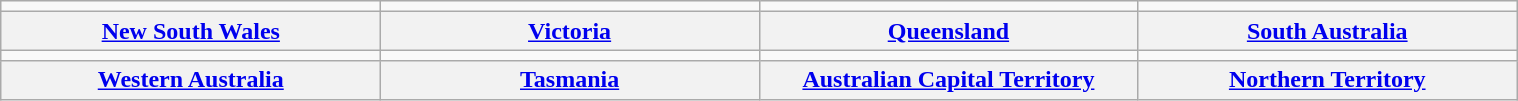<table class="wikitable" style="margin:auto; text-align:center; width:80%;" border="1">
<tr>
<td width="20%"></td>
<td width="20%"></td>
<td width="20%"></td>
<td width="20%"></td>
</tr>
<tr>
<th><a href='#'>New South Wales</a></th>
<th><a href='#'>Victoria</a></th>
<th><a href='#'>Queensland</a></th>
<th><a href='#'>South Australia</a></th>
</tr>
<tr>
<td></td>
<td></td>
<td></td>
<td></td>
</tr>
<tr>
<th><a href='#'>Western Australia</a></th>
<th><a href='#'>Tasmania</a></th>
<th><a href='#'>Australian Capital Territory</a></th>
<th><a href='#'>Northern Territory</a></th>
</tr>
</table>
